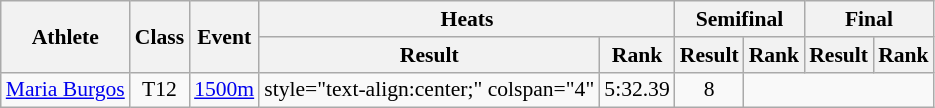<table class=wikitable style="font-size:90%">
<tr>
<th rowspan="2">Athlete</th>
<th rowspan="2">Class</th>
<th rowspan="2">Event</th>
<th colspan="2">Heats</th>
<th colspan="2">Semifinal</th>
<th colspan="2">Final</th>
</tr>
<tr>
<th>Result</th>
<th>Rank</th>
<th>Result</th>
<th>Rank</th>
<th>Result</th>
<th>Rank</th>
</tr>
<tr>
<td><a href='#'>Maria Burgos</a></td>
<td style="text-align:center;">T12</td>
<td><a href='#'>1500m</a></td>
<td>style="text-align:center;" colspan="4" </td>
<td style="text-align:center;">5:32.39</td>
<td style="text-align:center;">8</td>
</tr>
</table>
